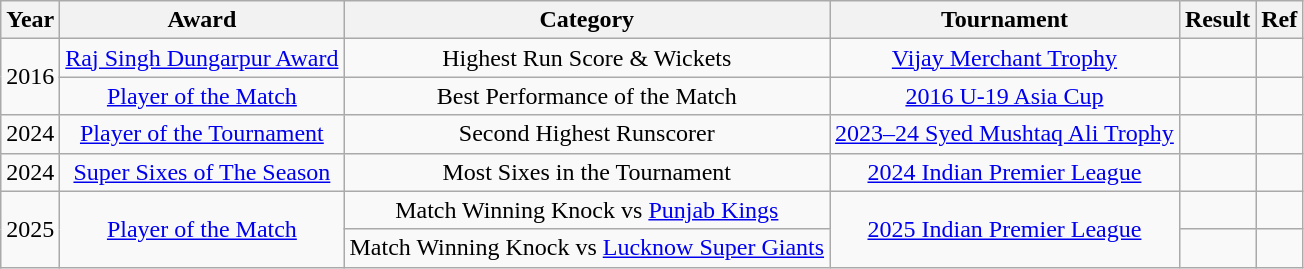<table class="wikitable" style="text-align:center;">
<tr>
<th>Year</th>
<th>Award</th>
<th>Category</th>
<th>Tournament</th>
<th>Result</th>
<th>Ref</th>
</tr>
<tr>
<td rowspan=2>2016</td>
<td><a href='#'>Raj Singh Dungarpur Award</a></td>
<td>Highest Run Score & Wickets</td>
<td><a href='#'>Vijay Merchant Trophy</a></td>
<td></td>
<td></td>
</tr>
<tr>
<td><a href='#'>Player of the Match</a></td>
<td>Best Performance of the Match</td>
<td><a href='#'>2016 U-19 Asia Cup</a></td>
<td></td>
<td></td>
</tr>
<tr>
<td>2024</td>
<td><a href='#'>Player of the Tournament</a></td>
<td>Second Highest Runscorer</td>
<td><a href='#'>2023–24 Syed Mushtaq Ali Trophy</a></td>
<td></td>
<td></td>
</tr>
<tr>
<td>2024</td>
<td><a href='#'>Super Sixes of The Season</a></td>
<td>Most Sixes in the Tournament</td>
<td><a href='#'>2024 Indian Premier League</a></td>
<td></td>
<td></td>
</tr>
<tr>
<td rowspan=2>2025</td>
<td rowspan=2><a href='#'>Player of the Match</a></td>
<td>Match Winning Knock vs <a href='#'>Punjab Kings</a></td>
<td rowspan=2><a href='#'>2025 Indian Premier League</a></td>
<td></td>
<td></td>
</tr>
<tr>
<td>Match Winning Knock vs <a href='#'>Lucknow Super Giants</a></td>
<td></td>
<td></td>
</tr>
</table>
